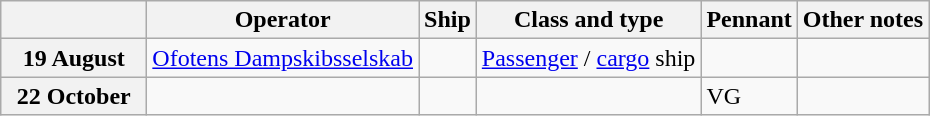<table class="wikitable">
<tr>
<th width="90"></th>
<th>Operator</th>
<th>Ship</th>
<th>Class and type</th>
<th>Pennant</th>
<th>Other notes</th>
</tr>
<tr ---->
<th>19 August</th>
<td> <a href='#'>Ofotens Dampskibsselskab</a></td>
<td><strong></strong></td>
<td><a href='#'>Passenger</a> / <a href='#'>cargo</a> ship</td>
<td></td>
<td></td>
</tr>
<tr ---->
<th>22 October</th>
<td></td>
<td><strong></strong></td>
<td></td>
<td>VG</td>
<td></td>
</tr>
</table>
